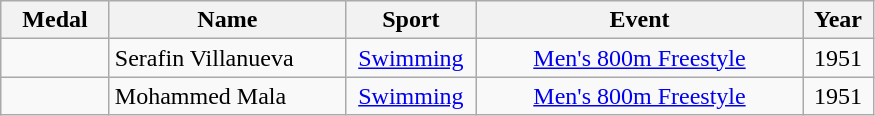<table class="wikitable"  style="font-size:100%;  text-align:center;">
<tr>
<th width="65">Medal</th>
<th width="150">Name</th>
<th width="80">Sport</th>
<th width="210">Event</th>
<th width="40">Year</th>
</tr>
<tr>
<td></td>
<td align=left>Serafin Villanueva</td>
<td><a href='#'>Swimming</a></td>
<td><a href='#'>Men's 800m Freestyle</a></td>
<td>1951</td>
</tr>
<tr>
<td></td>
<td align=left>Mohammed Mala</td>
<td><a href='#'>Swimming</a></td>
<td><a href='#'>Men's 800m Freestyle</a></td>
<td>1951</td>
</tr>
</table>
